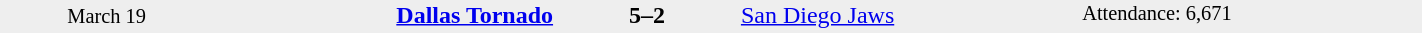<table style="width:75%; background:#eee;" cellspacing="0">
<tr>
<td rowspan="3" style="text-align:center; font-size:85%; width:15%;">March 19</td>
<td style="width:24%; text-align:right;"><strong><a href='#'>Dallas Tornado</a></strong></td>
<td style="text-align:center; width:13%;"><strong>5–2</strong></td>
<td width=24%><a href='#'>San Diego Jaws</a></td>
<td rowspan="3" style="font-size:85%; vertical-align:top;">Attendance: 6,671</td>
</tr>
<tr style=font-size:85%>
<td align=right valign=top></td>
<td valign=top></td>
<td align=left valign=top></td>
</tr>
</table>
